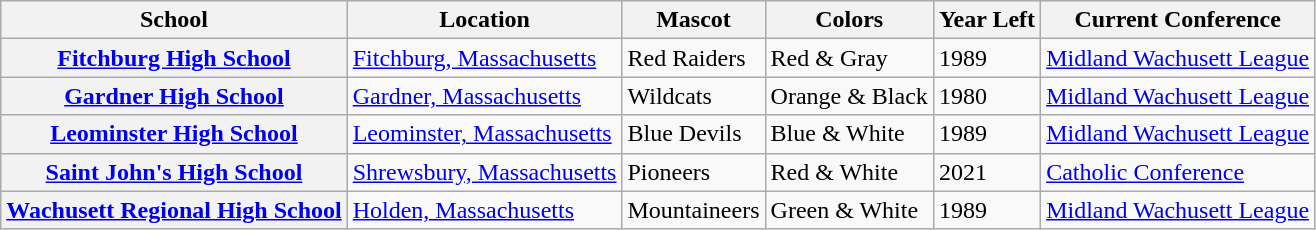<table class="wikitable">
<tr>
<th>School</th>
<th>Location</th>
<th>Mascot</th>
<th>Colors</th>
<th>Year Left</th>
<th>Current Conference</th>
</tr>
<tr>
<th><a href='#'>Fitchburg High School</a></th>
<td><a href='#'>Fitchburg, Massachusetts</a></td>
<td>Red Raiders</td>
<td>Red & Gray  </td>
<td>1989</td>
<td><a href='#'>Midland Wachusett League</a></td>
</tr>
<tr>
<th><a href='#'>Gardner High School</a></th>
<td><a href='#'>Gardner, Massachusetts</a></td>
<td>Wildcats</td>
<td>Orange & Black  </td>
<td>1980</td>
<td><a href='#'>Midland Wachusett League</a></td>
</tr>
<tr>
<th><a href='#'>Leominster High School</a></th>
<td><a href='#'>Leominster, Massachusetts</a></td>
<td>Blue Devils</td>
<td>Blue & White  </td>
<td>1989</td>
<td><a href='#'>Midland Wachusett League</a></td>
</tr>
<tr>
<th><a href='#'>Saint John's High School</a></th>
<td><a href='#'>Shrewsbury, Massachusetts</a></td>
<td>Pioneers</td>
<td>Red & White  </td>
<td>2021</td>
<td><a href='#'>Catholic Conference</a></td>
</tr>
<tr>
<th><a href='#'>Wachusett Regional High School</a></th>
<td><a href='#'>Holden, Massachusetts</a></td>
<td>Mountaineers</td>
<td>Green & White  </td>
<td>1989</td>
<td><a href='#'>Midland Wachusett League</a></td>
</tr>
</table>
